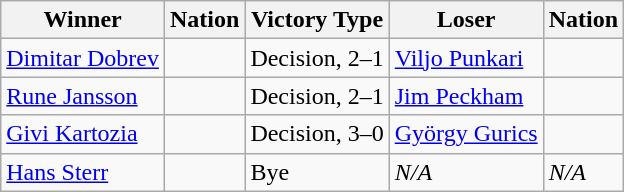<table class="wikitable sortable" style="text-align:left;">
<tr>
<th>Winner</th>
<th>Nation</th>
<th>Victory Type</th>
<th>Loser</th>
<th>Nation</th>
</tr>
<tr>
<td><a href='#'>Dimitar Dobrev</a></td>
<td></td>
<td>Decision, 2–1</td>
<td><a href='#'>Viljo Punkari</a></td>
<td></td>
</tr>
<tr>
<td><a href='#'>Rune Jansson</a></td>
<td></td>
<td>Decision, 2–1</td>
<td><a href='#'>Jim Peckham</a></td>
<td></td>
</tr>
<tr>
<td><a href='#'>Givi Kartozia</a></td>
<td></td>
<td>Decision, 3–0</td>
<td><a href='#'>György Gurics</a></td>
<td></td>
</tr>
<tr>
<td><a href='#'>Hans Sterr</a></td>
<td></td>
<td>Bye</td>
<td><em>N/A</em></td>
<td><em>N/A</em></td>
</tr>
</table>
